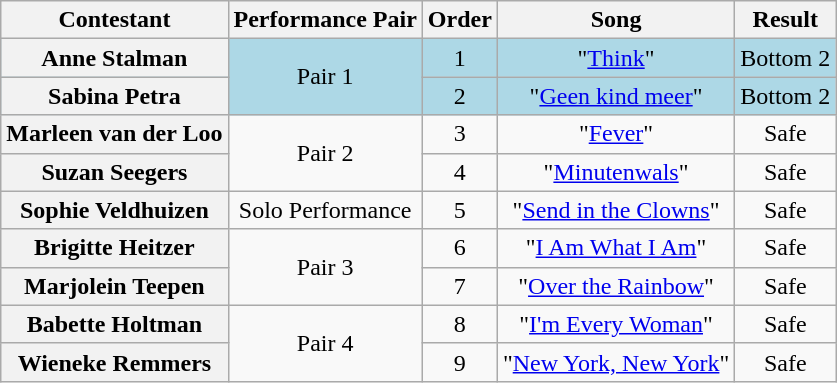<table class="wikitable plainrowheaders" style="text-align:center;">
<tr>
<th scope="col">Contestant</th>
<th scope="col">Performance Pair</th>
<th scope="col">Order</th>
<th scope="col">Song</th>
<th scope="col">Result</th>
</tr>
<tr style="background:lightblue;">
<th scope="row">Anne Stalman</th>
<td rowspan="2">Pair 1</td>
<td>1</td>
<td>"<a href='#'>Think</a>"</td>
<td>Bottom 2</td>
</tr>
<tr style ="background:lightblue;">
<th scope="row">Sabina Petra</th>
<td>2</td>
<td>"<a href='#'>Geen kind meer</a>"</td>
<td>Bottom 2</td>
</tr>
<tr>
<th scope="row">Marleen van der Loo</th>
<td rowspan="2">Pair 2</td>
<td>3</td>
<td>"<a href='#'>Fever</a>"</td>
<td>Safe</td>
</tr>
<tr>
<th scope="row">Suzan Seegers</th>
<td>4</td>
<td>"<a href='#'>Minutenwals</a>"</td>
<td>Safe</td>
</tr>
<tr>
<th scope="row">Sophie Veldhuizen</th>
<td rowspan="1">Solo Performance</td>
<td>5</td>
<td>"<a href='#'>Send in the Clowns</a>"</td>
<td>Safe</td>
</tr>
<tr>
<th scope="row">Brigitte Heitzer</th>
<td rowspan="2">Pair 3</td>
<td>6</td>
<td>"<a href='#'>I Am What I Am</a>"</td>
<td>Safe</td>
</tr>
<tr>
<th scope="row">Marjolein Teepen</th>
<td>7</td>
<td>"<a href='#'>Over the Rainbow</a>"</td>
<td>Safe</td>
</tr>
<tr>
<th scope="row">Babette Holtman</th>
<td rowspan="2">Pair 4</td>
<td>8</td>
<td>"<a href='#'>I'm Every Woman</a>"</td>
<td>Safe</td>
</tr>
<tr>
<th scope="row">Wieneke Remmers</th>
<td>9</td>
<td>"<a href='#'>New York, New York</a>"</td>
<td>Safe</td>
</tr>
</table>
